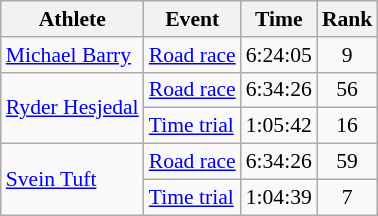<table class=wikitable style="font-size:90%">
<tr>
<th>Athlete</th>
<th>Event</th>
<th>Time</th>
<th>Rank</th>
</tr>
<tr align=center>
<td align=left><a href='#'>Michael Barry</a></td>
<td align=left><a href='#'>Road race</a></td>
<td>6:24:05</td>
<td>9</td>
</tr>
<tr align=center>
<td align=left rowspan=2><a href='#'>Ryder Hesjedal</a></td>
<td align=left><a href='#'>Road race</a></td>
<td>6:34:26</td>
<td>56</td>
</tr>
<tr align=center>
<td align=left><a href='#'>Time trial</a></td>
<td>1:05:42</td>
<td>16</td>
</tr>
<tr align=center>
<td align=left rowspan=2><a href='#'>Svein Tuft</a></td>
<td align=left><a href='#'>Road race</a></td>
<td>6:34:26</td>
<td>59</td>
</tr>
<tr align=center>
<td align=left><a href='#'>Time trial</a></td>
<td>1:04:39</td>
<td>7</td>
</tr>
</table>
